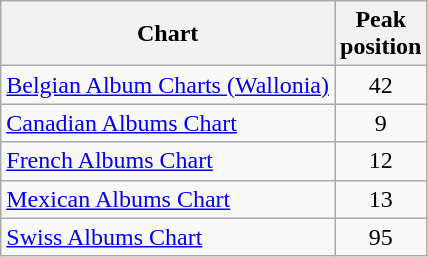<table class="wikitable sortable">
<tr>
<th>Chart</th>
<th>Peak<br>position</th>
</tr>
<tr>
<td><a href='#'>Belgian Album Charts (Wallonia)</a></td>
<td style="text-align:center;">42</td>
</tr>
<tr>
<td><a href='#'>Canadian Albums Chart</a></td>
<td style="text-align:center;">9</td>
</tr>
<tr>
<td><a href='#'>French Albums Chart</a></td>
<td style="text-align:center;">12</td>
</tr>
<tr>
<td><a href='#'>Mexican Albums Chart</a></td>
<td style="text-align:center;">13</td>
</tr>
<tr>
<td><a href='#'>Swiss Albums Chart</a></td>
<td style="text-align:center;">95</td>
</tr>
</table>
